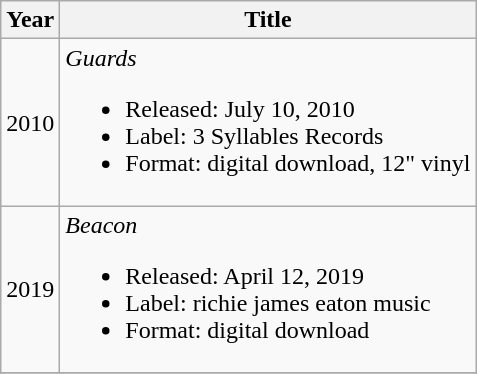<table class="wikitable">
<tr>
<th>Year</th>
<th>Title</th>
</tr>
<tr>
<td>2010</td>
<td><em>Guards</em><br><ul><li>Released: July 10, 2010</li><li>Label: 3 Syllables Records</li><li>Format: digital download, 12" vinyl</li></ul></td>
</tr>
<tr>
<td>2019</td>
<td><em>Beacon</em><br><ul><li>Released: April 12, 2019</li><li>Label: richie james eaton music</li><li>Format: digital download</li></ul></td>
</tr>
<tr>
</tr>
</table>
